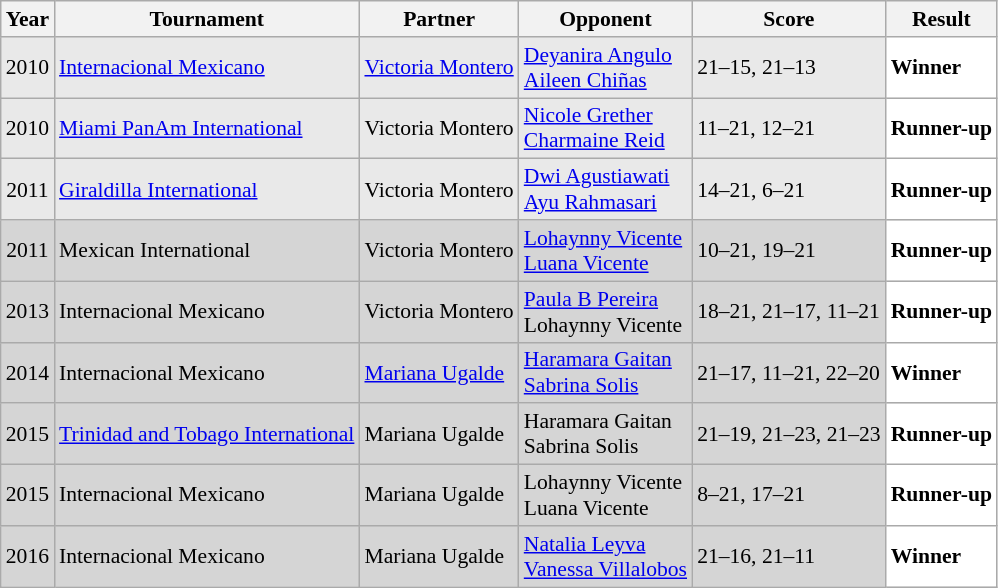<table class="sortable wikitable" style="font-size: 90%;">
<tr>
<th>Year</th>
<th>Tournament</th>
<th>Partner</th>
<th>Opponent</th>
<th>Score</th>
<th>Result</th>
</tr>
<tr style="background:#E9E9E9">
<td align="center">2010</td>
<td align="left"><a href='#'>Internacional Mexicano</a></td>
<td align="left"> <a href='#'>Victoria Montero</a></td>
<td align="left"> <a href='#'>Deyanira Angulo</a> <br>  <a href='#'>Aileen Chiñas</a></td>
<td align="left">21–15, 21–13</td>
<td style="text-align:left; background:white"> <strong>Winner</strong></td>
</tr>
<tr style="background:#E9E9E9">
<td align="center">2010</td>
<td align="left"><a href='#'>Miami PanAm International</a></td>
<td align="left"> Victoria Montero</td>
<td align="left"> <a href='#'>Nicole Grether</a> <br>  <a href='#'>Charmaine Reid</a></td>
<td align="left">11–21, 12–21</td>
<td style="text-align:left; background:white"> <strong>Runner-up</strong></td>
</tr>
<tr style="background:#E9E9E9">
<td align="center">2011</td>
<td align="left"><a href='#'>Giraldilla International</a></td>
<td align="left"> Victoria Montero</td>
<td align="left"> <a href='#'>Dwi Agustiawati</a> <br>  <a href='#'>Ayu Rahmasari</a></td>
<td align="left">14–21, 6–21</td>
<td style="text-align:left; background:white"> <strong>Runner-up</strong></td>
</tr>
<tr style="background:#D5D5D5">
<td align="center">2011</td>
<td align="left">Mexican International</td>
<td align="left"> Victoria Montero</td>
<td align="left"> <a href='#'>Lohaynny Vicente</a> <br>  <a href='#'>Luana Vicente</a></td>
<td align="left">10–21, 19–21</td>
<td style="text-align:left; background:white"> <strong>Runner-up</strong></td>
</tr>
<tr style="background:#D5D5D5">
<td align="center">2013</td>
<td align="left">Internacional Mexicano</td>
<td align="left"> Victoria Montero</td>
<td align="left"> <a href='#'>Paula B Pereira</a> <br>  Lohaynny Vicente</td>
<td align="left">18–21, 21–17, 11–21</td>
<td style="text-align:left; background:white"> <strong>Runner-up</strong></td>
</tr>
<tr style="background:#D5D5D5">
<td align="center">2014</td>
<td align="left">Internacional Mexicano</td>
<td align="left"> <a href='#'>Mariana Ugalde</a></td>
<td align="left"> <a href='#'>Haramara Gaitan</a> <br>  <a href='#'>Sabrina Solis</a></td>
<td align="left">21–17, 11–21, 22–20</td>
<td style="text-align:left; background:white"> <strong>Winner</strong></td>
</tr>
<tr style="background:#D5D5D5">
<td align="center">2015</td>
<td align="left"><a href='#'>Trinidad and Tobago International</a></td>
<td align="left"> Mariana Ugalde</td>
<td align="left"> Haramara Gaitan <br>  Sabrina Solis</td>
<td align="left">21–19, 21–23, 21–23</td>
<td style="text-align:left; background:white"> <strong>Runner-up</strong></td>
</tr>
<tr style="background:#D5D5D5">
<td align="center">2015</td>
<td align="left">Internacional Mexicano</td>
<td align="left"> Mariana Ugalde</td>
<td align="left"> Lohaynny Vicente <br>  Luana Vicente</td>
<td align="left">8–21, 17–21</td>
<td style="text-align:left; background:white"> <strong>Runner-up</strong></td>
</tr>
<tr style="background:#D5D5D5">
<td align="center">2016</td>
<td align="left">Internacional Mexicano</td>
<td align="left"> Mariana Ugalde</td>
<td align="left"> <a href='#'>Natalia Leyva</a> <br>  <a href='#'>Vanessa Villalobos</a></td>
<td align="left">21–16, 21–11</td>
<td style="text-align:left; background:white"> <strong>Winner</strong></td>
</tr>
</table>
